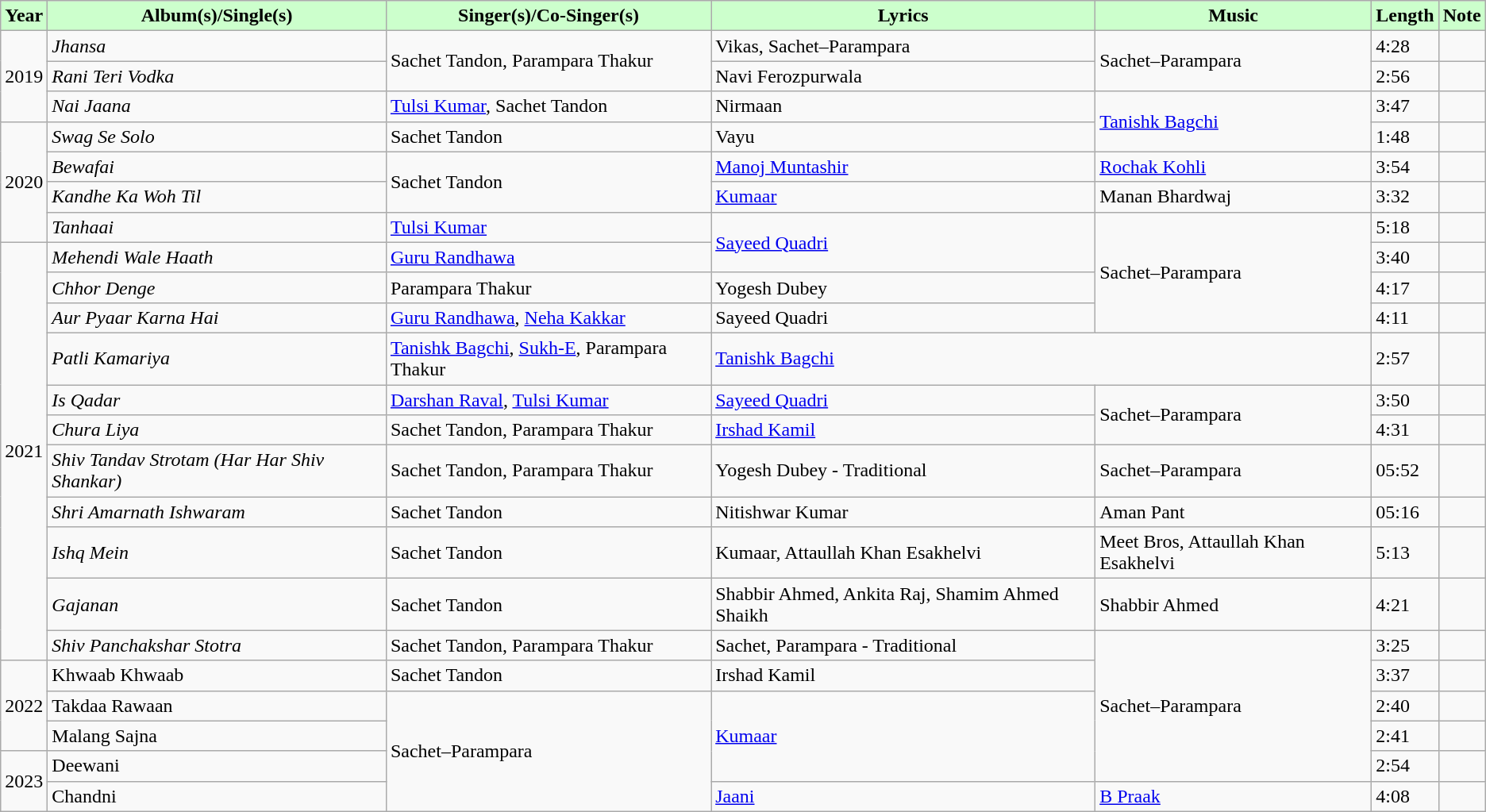<table class="wikitable sortable">
<tr style="background:#cfc; text-align:center;">
<td><strong>Year</strong></td>
<td><strong>Album(s)/Single(s)</strong></td>
<td><strong>Singer(s)/Co-Singer(s)</strong></td>
<td><strong>Lyrics</strong></td>
<td><strong>Music</strong></td>
<td><strong>Length</strong></td>
<td><strong>Note</strong></td>
</tr>
<tr>
<td rowspan="3">2019</td>
<td><em>Jhansa</em></td>
<td rowspan="2">Sachet Tandon, Parampara Thakur</td>
<td>Vikas, Sachet–Parampara</td>
<td rowspan="2">Sachet–Parampara</td>
<td>4:28</td>
<td></td>
</tr>
<tr>
<td><em>Rani Teri Vodka</em></td>
<td>Navi Ferozpurwala</td>
<td>2:56</td>
<td></td>
</tr>
<tr>
<td><em>Nai Jaana</em></td>
<td><a href='#'>Tulsi Kumar</a>, Sachet Tandon</td>
<td>Nirmaan</td>
<td rowspan="2"><a href='#'>Tanishk Bagchi</a></td>
<td>3:47</td>
<td></td>
</tr>
<tr>
<td rowspan="4">2020</td>
<td><em>Swag Se Solo</em></td>
<td>Sachet Tandon</td>
<td>Vayu</td>
<td>1:48</td>
<td></td>
</tr>
<tr>
<td><em>Bewafai</em></td>
<td rowspan=2>Sachet Tandon</td>
<td><a href='#'>Manoj Muntashir</a></td>
<td><a href='#'>Rochak Kohli</a></td>
<td>3:54</td>
<td></td>
</tr>
<tr>
<td><em>Kandhe Ka Woh Til</em></td>
<td><a href='#'>Kumaar</a></td>
<td>Manan Bhardwaj</td>
<td>3:32</td>
<td></td>
</tr>
<tr>
<td><em>Tanhaai</em></td>
<td><a href='#'>Tulsi Kumar</a></td>
<td rowspan=2><a href='#'>Sayeed Quadri</a></td>
<td rowspan=4>Sachet–Parampara</td>
<td>5:18</td>
<td></td>
</tr>
<tr>
<td rowspan="11">2021</td>
<td><em>Mehendi Wale Haath</em></td>
<td><a href='#'>Guru Randhawa</a></td>
<td>3:40</td>
<td></td>
</tr>
<tr>
<td><em>Chhor Denge</em></td>
<td>Parampara Thakur</td>
<td>Yogesh Dubey</td>
<td>4:17</td>
<td></td>
</tr>
<tr>
<td><em>Aur Pyaar Karna Hai</em></td>
<td><a href='#'>Guru Randhawa</a>, <a href='#'>Neha Kakkar</a></td>
<td>Sayeed Quadri</td>
<td>4:11</td>
<td></td>
</tr>
<tr>
<td><em>Patli Kamariya</em></td>
<td><a href='#'>Tanishk Bagchi</a>, <a href='#'>Sukh-E</a>, Parampara Thakur</td>
<td colspan="2"><a href='#'>Tanishk Bagchi</a></td>
<td>2:57</td>
<td></td>
</tr>
<tr>
<td><em>Is Qadar</em></td>
<td><a href='#'>Darshan Raval</a>, <a href='#'>Tulsi Kumar</a></td>
<td><a href='#'>Sayeed Quadri</a></td>
<td rowspan=2>Sachet–Parampara</td>
<td>3:50</td>
<td></td>
</tr>
<tr>
<td><em>Chura Liya</em></td>
<td>Sachet Tandon, Parampara Thakur</td>
<td><a href='#'>Irshad Kamil</a></td>
<td>4:31</td>
<td></td>
</tr>
<tr>
<td><em>Shiv Tandav Strotam (Har Har Shiv Shankar)</em></td>
<td>Sachet Tandon, Parampara Thakur</td>
<td>Yogesh Dubey - Traditional</td>
<td>Sachet–Parampara</td>
<td>05:52</td>
<td></td>
</tr>
<tr>
<td><em>Shri Amarnath Ishwaram</em></td>
<td>Sachet Tandon</td>
<td>Nitishwar Kumar</td>
<td>Aman Pant</td>
<td>05:16</td>
<td></td>
</tr>
<tr>
<td><em>Ishq Mein</em></td>
<td>Sachet Tandon</td>
<td>Kumaar, Attaullah Khan Esakhelvi</td>
<td>Meet Bros, Attaullah Khan Esakhelvi</td>
<td>5:13</td>
<td></td>
</tr>
<tr>
<td><em>Gajanan</em></td>
<td>Sachet Tandon</td>
<td>Shabbir Ahmed, Ankita Raj, Shamim Ahmed Shaikh</td>
<td>Shabbir Ahmed</td>
<td>4:21</td>
</tr>
<tr>
<td><em>Shiv Panchakshar Stotra</em></td>
<td>Sachet Tandon, Parampara Thakur</td>
<td>Sachet, Parampara - Traditional</td>
<td rowspan = "5">Sachet–Parampara</td>
<td>3:25</td>
<td></td>
</tr>
<tr>
<td rowspan = "3">2022</td>
<td>Khwaab Khwaab</td>
<td>Sachet Tandon</td>
<td>Irshad Kamil</td>
<td>3:37</td>
<td></td>
</tr>
<tr>
<td>Takdaa Rawaan</td>
<td rowspan = "4">Sachet–Parampara</td>
<td rowspan = "3"><a href='#'>Kumaar</a></td>
<td>2:40</td>
<td></td>
</tr>
<tr>
<td>Malang Sajna</td>
<td>2:41</td>
<td></td>
</tr>
<tr>
<td rowspan = "2">2023</td>
<td>Deewani</td>
<td>2:54</td>
<td></td>
</tr>
<tr>
<td>Chandni</td>
<td><a href='#'>Jaani</a></td>
<td><a href='#'>B Praak</a></td>
<td>4:08</td>
</tr>
</table>
